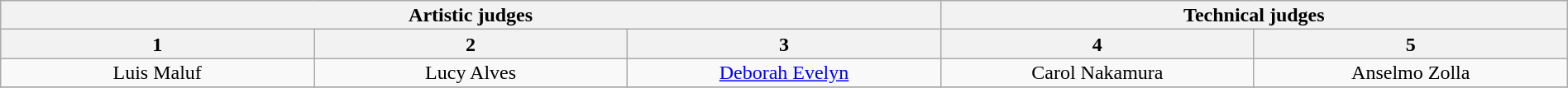<table class="wikitable" style="font-size:100%; line-height:16px; text-align:center" width="100%">
<tr>
<th colspan=3>Artistic judges</th>
<th colspan=2>Technical judges</th>
</tr>
<tr>
<th width="20.0%">1</th>
<th width="20.0%">2</th>
<th width="20.0%">3</th>
<th width="20.0%">4</th>
<th width="20.0%">5</th>
</tr>
<tr>
<td>Luis Maluf</td>
<td>Lucy Alves</td>
<td><a href='#'>Deborah Evelyn</a></td>
<td>Carol Nakamura</td>
<td>Anselmo Zolla</td>
</tr>
<tr>
</tr>
</table>
